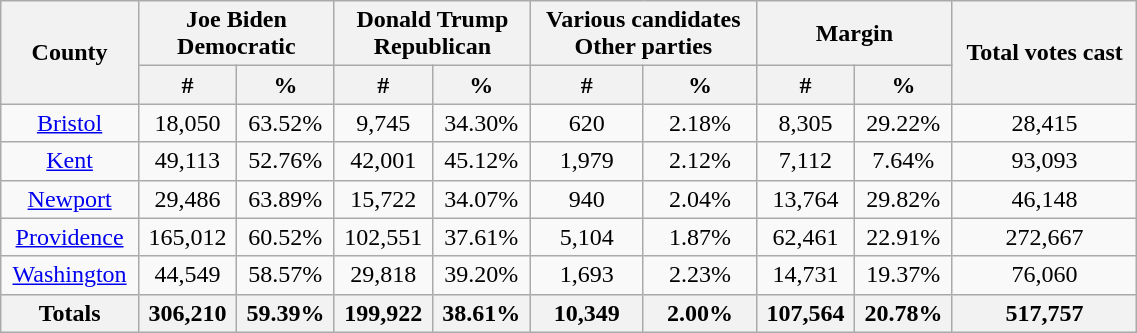<table width="60%"  class="wikitable sortable" style="text-align:center">
<tr>
<th style="text-align:center;" rowspan="2">County</th>
<th style="text-align:center;" colspan="2">Joe Biden<br>Democratic</th>
<th style="text-align:center;" colspan="2">Donald Trump<br>Republican</th>
<th style="text-align:center;" colspan="2">Various candidates<br>Other parties</th>
<th style="text-align:center;" colspan="2">Margin</th>
<th style="text-align:center;" rowspan="2">Total votes cast</th>
</tr>
<tr>
<th style="text-align:center;" data-sort-type="number">#</th>
<th style="text-align:center;" data-sort-type="number">%</th>
<th style="text-align:center;" data-sort-type="number">#</th>
<th style="text-align:center;" data-sort-type="number">%</th>
<th style="text-align:center;" data-sort-type="number">#</th>
<th style="text-align:center;" data-sort-type="number">%</th>
<th style="text-align:center;" data-sort-type="number">#</th>
<th style="text-align:center;" data-sort-type="number">%</th>
</tr>
<tr style="text-align:center;">
<td><a href='#'>Bristol</a></td>
<td>18,050</td>
<td>63.52%</td>
<td>9,745</td>
<td>34.30%</td>
<td>620</td>
<td>2.18%</td>
<td>8,305</td>
<td>29.22%</td>
<td>28,415</td>
</tr>
<tr style="text-align:center;">
<td><a href='#'>Kent</a></td>
<td>49,113</td>
<td>52.76%</td>
<td>42,001</td>
<td>45.12%</td>
<td>1,979</td>
<td>2.12%</td>
<td>7,112</td>
<td>7.64%</td>
<td>93,093</td>
</tr>
<tr style="text-align:center;">
<td><a href='#'>Newport</a></td>
<td>29,486</td>
<td>63.89%</td>
<td>15,722</td>
<td>34.07%</td>
<td>940</td>
<td>2.04%</td>
<td>13,764</td>
<td>29.82%</td>
<td>46,148</td>
</tr>
<tr style="text-align:center;">
<td><a href='#'>Providence</a></td>
<td>165,012</td>
<td>60.52%</td>
<td>102,551</td>
<td>37.61%</td>
<td>5,104</td>
<td>1.87%</td>
<td>62,461</td>
<td>22.91%</td>
<td>272,667</td>
</tr>
<tr style="text-align:center;">
<td><a href='#'>Washington</a></td>
<td>44,549</td>
<td>58.57%</td>
<td>29,818</td>
<td>39.20%</td>
<td>1,693</td>
<td>2.23%</td>
<td>14,731</td>
<td>19.37%</td>
<td>76,060</td>
</tr>
<tr>
<th>Totals</th>
<th>306,210</th>
<th>59.39%</th>
<th>199,922</th>
<th>38.61%</th>
<th>10,349</th>
<th>2.00%</th>
<th>107,564</th>
<th>20.78%</th>
<th>517,757</th>
</tr>
</table>
